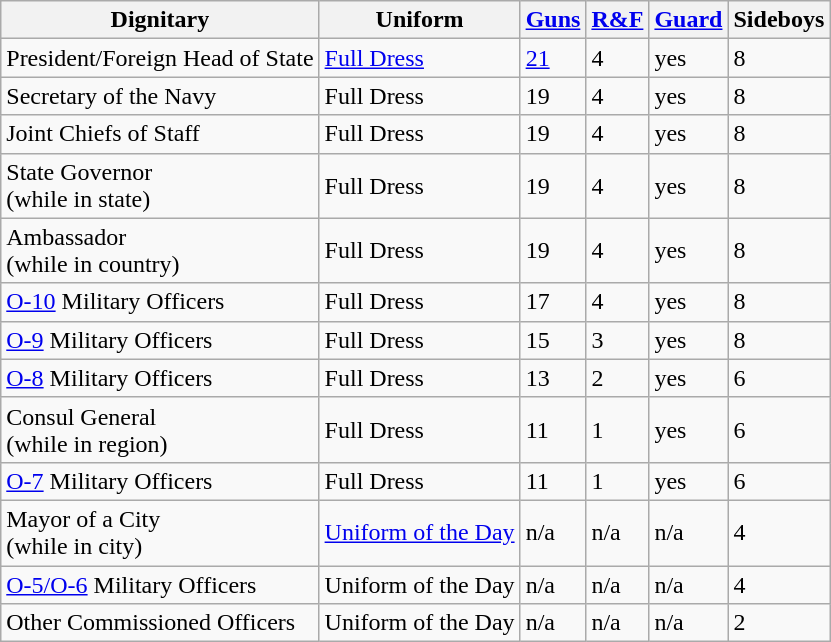<table class="wikitable sortable">
<tr>
<th>Dignitary</th>
<th>Uniform</th>
<th><a href='#'>Guns</a></th>
<th><a href='#'>R&F</a></th>
<th><a href='#'>Guard</a></th>
<th>Sideboys</th>
</tr>
<tr>
<td>President/Foreign Head of State</td>
<td><a href='#'>Full Dress</a></td>
<td><a href='#'>21</a></td>
<td>4</td>
<td>yes</td>
<td>8</td>
</tr>
<tr>
<td>Secretary of the Navy</td>
<td>Full Dress</td>
<td>19</td>
<td>4</td>
<td>yes</td>
<td>8</td>
</tr>
<tr>
<td>Joint Chiefs of Staff</td>
<td>Full Dress</td>
<td>19</td>
<td>4</td>
<td>yes</td>
<td>8</td>
</tr>
<tr>
<td>State Governor<br>(while in state)</td>
<td>Full Dress</td>
<td>19</td>
<td>4</td>
<td>yes</td>
<td>8</td>
</tr>
<tr>
<td>Ambassador<br>(while in country)</td>
<td>Full Dress</td>
<td>19</td>
<td>4</td>
<td>yes</td>
<td>8</td>
</tr>
<tr>
<td><a href='#'>O-10</a> Military Officers</td>
<td>Full Dress</td>
<td>17</td>
<td>4</td>
<td>yes</td>
<td>8</td>
</tr>
<tr>
<td><a href='#'>O-9</a> Military Officers</td>
<td>Full Dress</td>
<td>15</td>
<td>3</td>
<td>yes</td>
<td>8</td>
</tr>
<tr>
<td><a href='#'>O-8</a> Military Officers</td>
<td>Full Dress</td>
<td>13</td>
<td>2</td>
<td>yes</td>
<td>6</td>
</tr>
<tr>
<td>Consul General<br>(while in region)</td>
<td>Full Dress</td>
<td>11</td>
<td>1</td>
<td>yes</td>
<td>6</td>
</tr>
<tr>
<td><a href='#'>O-7</a> Military Officers</td>
<td>Full Dress</td>
<td>11</td>
<td>1</td>
<td>yes</td>
<td>6</td>
</tr>
<tr>
<td>Mayor of a City<br>(while in city)</td>
<td><a href='#'>Uniform of the Day</a></td>
<td>n/a</td>
<td>n/a</td>
<td>n/a</td>
<td>4</td>
</tr>
<tr>
<td><a href='#'>O-5/O-6</a> Military Officers</td>
<td>Uniform of the Day</td>
<td>n/a</td>
<td>n/a</td>
<td>n/a</td>
<td>4</td>
</tr>
<tr>
<td>Other Commissioned Officers</td>
<td>Uniform of the Day</td>
<td>n/a</td>
<td>n/a</td>
<td>n/a</td>
<td>2</td>
</tr>
</table>
